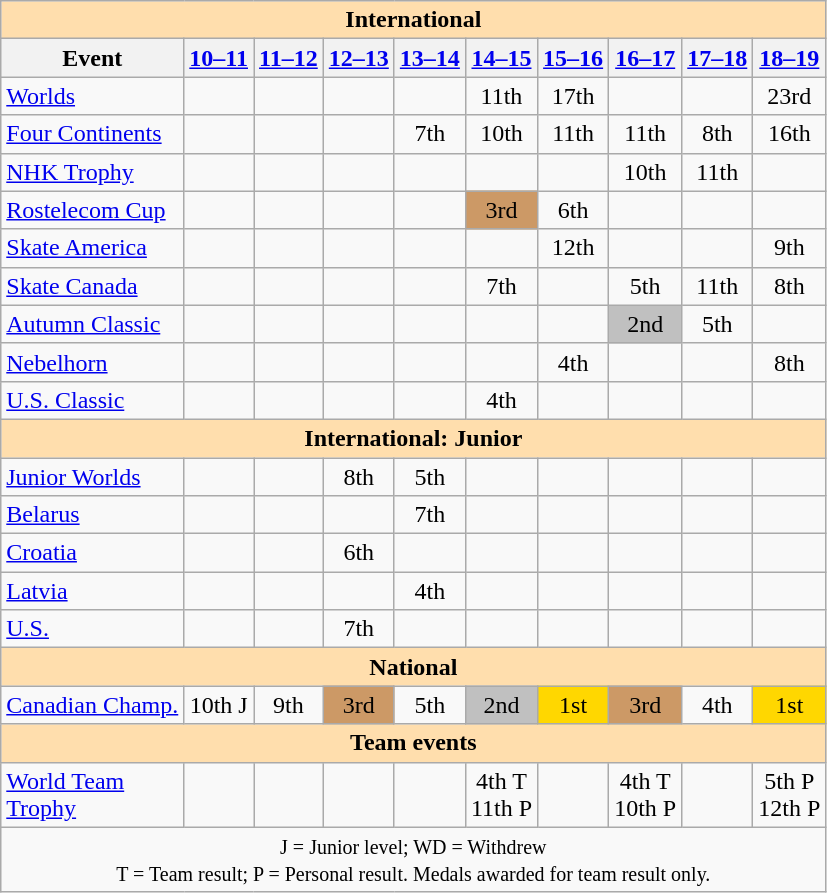<table class="wikitable" style="text-align:center">
<tr>
<th style="background-color: #ffdead; " colspan=10 align=center>International</th>
</tr>
<tr>
<th>Event</th>
<th><a href='#'>10–11</a></th>
<th><a href='#'>11–12</a></th>
<th><a href='#'>12–13</a></th>
<th><a href='#'>13–14</a></th>
<th><a href='#'>14–15</a></th>
<th><a href='#'>15–16</a></th>
<th><a href='#'>16–17</a></th>
<th><a href='#'>17–18</a></th>
<th><a href='#'>18–19</a></th>
</tr>
<tr>
<td align=left><a href='#'>Worlds</a></td>
<td></td>
<td></td>
<td></td>
<td></td>
<td>11th</td>
<td>17th</td>
<td></td>
<td></td>
<td>23rd</td>
</tr>
<tr>
<td align=left><a href='#'>Four Continents</a></td>
<td></td>
<td></td>
<td></td>
<td>7th</td>
<td>10th</td>
<td>11th</td>
<td>11th</td>
<td>8th</td>
<td>16th</td>
</tr>
<tr>
<td align=left> <a href='#'>NHK Trophy</a></td>
<td></td>
<td></td>
<td></td>
<td></td>
<td></td>
<td></td>
<td>10th</td>
<td>11th</td>
<td></td>
</tr>
<tr>
<td align=left> <a href='#'>Rostelecom Cup</a></td>
<td></td>
<td></td>
<td></td>
<td></td>
<td bgcolor=cc9966>3rd</td>
<td>6th</td>
<td></td>
<td></td>
<td></td>
</tr>
<tr>
<td align=left> <a href='#'>Skate America</a></td>
<td></td>
<td></td>
<td></td>
<td></td>
<td></td>
<td>12th</td>
<td></td>
<td></td>
<td>9th</td>
</tr>
<tr>
<td align=left> <a href='#'>Skate Canada</a></td>
<td></td>
<td></td>
<td></td>
<td></td>
<td>7th</td>
<td></td>
<td>5th</td>
<td>11th</td>
<td>8th</td>
</tr>
<tr>
<td align=left> <a href='#'>Autumn Classic</a></td>
<td></td>
<td></td>
<td></td>
<td></td>
<td></td>
<td></td>
<td bgcolor=silver>2nd</td>
<td>5th</td>
<td></td>
</tr>
<tr>
<td align=left> <a href='#'>Nebelhorn</a></td>
<td></td>
<td></td>
<td></td>
<td></td>
<td></td>
<td>4th</td>
<td></td>
<td></td>
<td>8th</td>
</tr>
<tr>
<td align=left> <a href='#'>U.S. Classic</a></td>
<td></td>
<td></td>
<td></td>
<td></td>
<td>4th</td>
<td></td>
<td></td>
<td></td>
<td></td>
</tr>
<tr>
<th style="background-color: #ffdead; " colspan=10 align=center>International: Junior</th>
</tr>
<tr>
<td align=left><a href='#'>Junior Worlds</a></td>
<td></td>
<td></td>
<td>8th</td>
<td>5th</td>
<td></td>
<td></td>
<td></td>
<td></td>
<td></td>
</tr>
<tr>
<td align=left> <a href='#'>Belarus</a></td>
<td></td>
<td></td>
<td></td>
<td>7th</td>
<td></td>
<td></td>
<td></td>
<td></td>
<td></td>
</tr>
<tr>
<td align=left> <a href='#'>Croatia</a></td>
<td></td>
<td></td>
<td>6th</td>
<td></td>
<td></td>
<td></td>
<td></td>
<td></td>
<td></td>
</tr>
<tr>
<td align=left> <a href='#'>Latvia</a></td>
<td></td>
<td></td>
<td></td>
<td>4th</td>
<td></td>
<td></td>
<td></td>
<td></td>
<td></td>
</tr>
<tr>
<td align=left> <a href='#'>U.S.</a></td>
<td></td>
<td></td>
<td>7th</td>
<td></td>
<td></td>
<td></td>
<td></td>
<td></td>
<td></td>
</tr>
<tr>
<th style="background-color: #ffdead; " colspan=10 align=center>National</th>
</tr>
<tr>
<td align=left><a href='#'>Canadian Champ.</a></td>
<td>10th J</td>
<td>9th</td>
<td bgcolor=cc9966>3rd</td>
<td>5th</td>
<td bgcolor=silver>2nd</td>
<td bgcolor=gold>1st</td>
<td bgcolor=cc9966>3rd</td>
<td>4th</td>
<td bgcolor=gold>1st</td>
</tr>
<tr>
<th style="background-color: #ffdead; " colspan=10 align=center>Team events</th>
</tr>
<tr>
<td align=left><a href='#'>World Team<br>Trophy</a></td>
<td></td>
<td></td>
<td></td>
<td></td>
<td>4th T <br>11th P</td>
<td></td>
<td>4th T <br>10th P</td>
<td></td>
<td>5th P <br> 12th P</td>
</tr>
<tr>
<td colspan=10 align=center><small> J = Junior level; WD = Withdrew <br> T = Team result; P = Personal result. Medals awarded for team result only. </small></td>
</tr>
</table>
